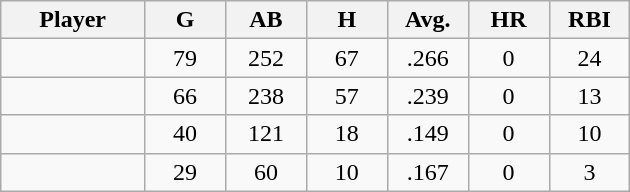<table class="wikitable sortable">
<tr>
<th bgcolor="#DDDDFF" width="16%">Player</th>
<th bgcolor="#DDDDFF" width="9%">G</th>
<th bgcolor="#DDDDFF" width="9%">AB</th>
<th bgcolor="#DDDDFF" width="9%">H</th>
<th bgcolor="#DDDDFF" width="9%">Avg.</th>
<th bgcolor="#DDDDFF" width="9%">HR</th>
<th bgcolor="#DDDDFF" width="9%">RBI</th>
</tr>
<tr align="center">
<td></td>
<td>79</td>
<td>252</td>
<td>67</td>
<td>.266</td>
<td>0</td>
<td>24</td>
</tr>
<tr align="center">
<td></td>
<td>66</td>
<td>238</td>
<td>57</td>
<td>.239</td>
<td>0</td>
<td>13</td>
</tr>
<tr align="center">
<td></td>
<td>40</td>
<td>121</td>
<td>18</td>
<td>.149</td>
<td>0</td>
<td>10</td>
</tr>
<tr align="center">
<td></td>
<td>29</td>
<td>60</td>
<td>10</td>
<td>.167</td>
<td>0</td>
<td>3</td>
</tr>
</table>
